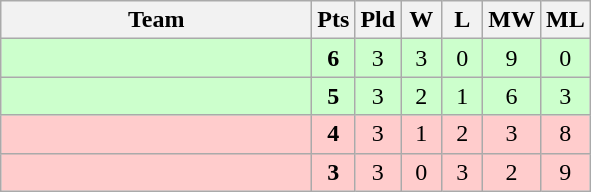<table class="wikitable" style="text-align:center">
<tr>
<th width=200>Team</th>
<th width=20>Pts</th>
<th width=20>Pld</th>
<th width=20>W</th>
<th width=20>L</th>
<th width=20>MW</th>
<th width=20>ML</th>
</tr>
<tr bgcolor="#ccffcc">
<td style="text-align:left;"></td>
<td><strong>6</strong></td>
<td>3</td>
<td>3</td>
<td>0</td>
<td>9</td>
<td>0</td>
</tr>
<tr bgcolor="#ccffcc">
<td style="text-align:left;"></td>
<td><strong>5</strong></td>
<td>3</td>
<td>2</td>
<td>1</td>
<td>6</td>
<td>3</td>
</tr>
<tr bgcolor="#ffcccc">
<td style="text-align:left;"></td>
<td><strong>4</strong></td>
<td>3</td>
<td>1</td>
<td>2</td>
<td>3</td>
<td>8</td>
</tr>
<tr bgcolor="#ffcccc">
<td style="text-align:left;"></td>
<td><strong>3</strong></td>
<td>3</td>
<td>0</td>
<td>3</td>
<td>2</td>
<td>9</td>
</tr>
</table>
